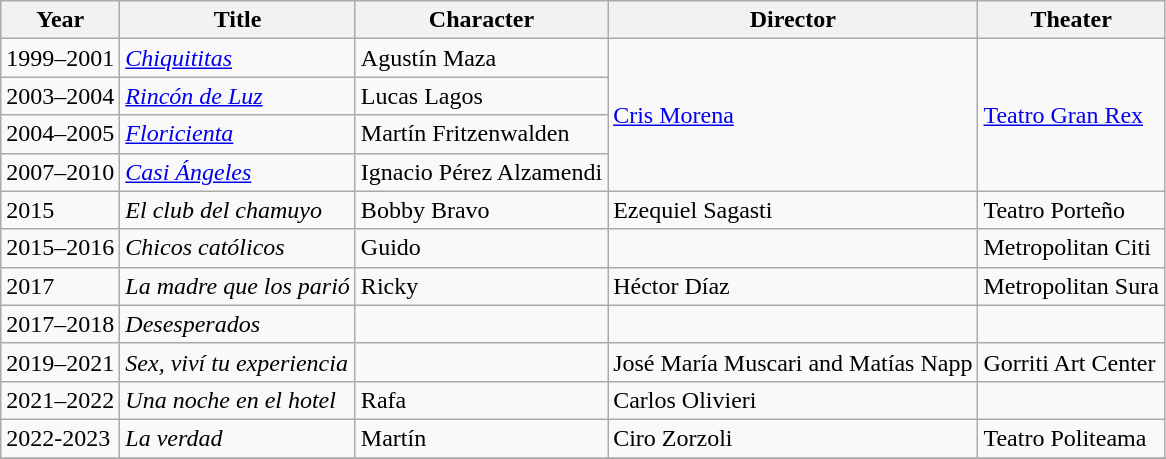<table class="wikitable">
<tr>
<th>Year</th>
<th>Title</th>
<th>Character</th>
<th>Director</th>
<th>Theater</th>
</tr>
<tr>
<td>1999–2001</td>
<td><em><a href='#'>Chiquititas</a></em></td>
<td>Agustín Maza</td>
<td rowspan="4"><a href='#'>Cris Morena</a></td>
<td rowspan="4"><a href='#'>Teatro Gran Rex</a></td>
</tr>
<tr>
<td>2003–2004</td>
<td><em><a href='#'>Rincón de Luz</a></em></td>
<td>Lucas Lagos</td>
</tr>
<tr>
<td>2004–2005</td>
<td><em><a href='#'>Floricienta</a></em></td>
<td>Martín Fritzenwalden</td>
</tr>
<tr>
<td>2007–2010</td>
<td><em><a href='#'>Casi Ángeles</a></em></td>
<td>Ignacio Pérez Alzamendi</td>
</tr>
<tr>
<td>2015</td>
<td><em>El club del chamuyo</em></td>
<td>Bobby Bravo</td>
<td>Ezequiel Sagasti</td>
<td>Teatro Porteño</td>
</tr>
<tr>
<td>2015–2016</td>
<td><em>Chicos católicos</em></td>
<td>Guido</td>
<td></td>
<td>Metropolitan Citi</td>
</tr>
<tr>
<td>2017</td>
<td><em>La madre que los parió</em></td>
<td>Ricky</td>
<td>Héctor Díaz</td>
<td>Metropolitan Sura</td>
</tr>
<tr>
<td>2017–2018</td>
<td><em>Desesperados</em></td>
<td></td>
<td></td>
<td></td>
</tr>
<tr>
<td>2019–2021</td>
<td><em>Sex, viví tu experiencia</em></td>
<td></td>
<td>José María Muscari and Matías Napp</td>
<td>Gorriti Art Center</td>
</tr>
<tr>
<td>2021–2022</td>
<td><em>Una noche en el hotel</em></td>
<td>Rafa</td>
<td>Carlos Olivieri</td>
<td></td>
</tr>
<tr>
<td>2022-2023</td>
<td><em>La verdad</em></td>
<td>Martín</td>
<td>Ciro Zorzoli</td>
<td>Teatro Politeama</td>
</tr>
<tr>
</tr>
</table>
